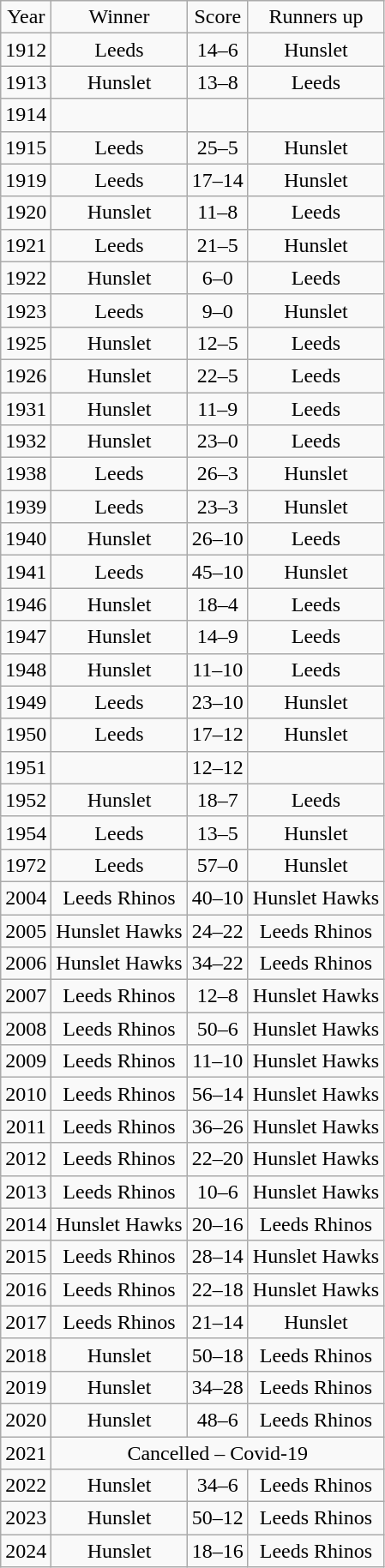<table class="wikitable" style="text-align:center;">
<tr>
<td>Year</td>
<td>Winner</td>
<td>Score</td>
<td>Runners up</td>
</tr>
<tr>
<td>1912</td>
<td>Leeds</td>
<td>14–6</td>
<td>Hunslet</td>
</tr>
<tr>
<td>1913</td>
<td>Hunslet</td>
<td>13–8</td>
<td>Leeds</td>
</tr>
<tr>
<td>1914</td>
<td></td>
<td></td>
<td></td>
</tr>
<tr>
<td>1915</td>
<td>Leeds</td>
<td>25–5</td>
<td>Hunslet</td>
</tr>
<tr>
<td>1919</td>
<td>Leeds</td>
<td>17–14</td>
<td>Hunslet</td>
</tr>
<tr>
<td>1920</td>
<td>Hunslet</td>
<td>11–8</td>
<td>Leeds</td>
</tr>
<tr>
<td>1921</td>
<td>Leeds</td>
<td>21–5</td>
<td>Hunslet</td>
</tr>
<tr>
<td>1922</td>
<td>Hunslet</td>
<td>6–0</td>
<td>Leeds</td>
</tr>
<tr>
<td>1923</td>
<td>Leeds</td>
<td>9–0</td>
<td>Hunslet</td>
</tr>
<tr>
<td>1925</td>
<td>Hunslet</td>
<td>12–5</td>
<td>Leeds</td>
</tr>
<tr>
<td>1926</td>
<td>Hunslet</td>
<td>22–5</td>
<td>Leeds</td>
</tr>
<tr>
<td>1931</td>
<td>Hunslet</td>
<td>11–9</td>
<td>Leeds</td>
</tr>
<tr>
<td>1932</td>
<td>Hunslet</td>
<td>23–0</td>
<td>Leeds</td>
</tr>
<tr>
<td>1938</td>
<td>Leeds</td>
<td>26–3</td>
<td>Hunslet</td>
</tr>
<tr>
<td>1939</td>
<td>Leeds</td>
<td>23–3</td>
<td>Hunslet</td>
</tr>
<tr>
<td>1940</td>
<td>Hunslet</td>
<td>26–10</td>
<td>Leeds</td>
</tr>
<tr>
<td>1941</td>
<td>Leeds</td>
<td>45–10</td>
<td>Hunslet</td>
</tr>
<tr>
<td>1946</td>
<td>Hunslet</td>
<td>18–4</td>
<td>Leeds</td>
</tr>
<tr>
<td>1947</td>
<td>Hunslet</td>
<td>14–9</td>
<td>Leeds</td>
</tr>
<tr>
<td>1948</td>
<td>Hunslet</td>
<td>11–10</td>
<td>Leeds</td>
</tr>
<tr>
<td>1949</td>
<td>Leeds</td>
<td>23–10</td>
<td>Hunslet</td>
</tr>
<tr>
<td>1950</td>
<td>Leeds</td>
<td>17–12</td>
<td>Hunslet</td>
</tr>
<tr>
<td>1951</td>
<td></td>
<td>12–12</td>
<td></td>
</tr>
<tr>
<td>1952</td>
<td>Hunslet</td>
<td>18–7</td>
<td>Leeds</td>
</tr>
<tr>
<td>1954</td>
<td>Leeds</td>
<td>13–5</td>
<td>Hunslet</td>
</tr>
<tr>
<td>1972</td>
<td>Leeds</td>
<td>57–0</td>
<td>Hunslet</td>
</tr>
<tr>
<td>2004</td>
<td>Leeds Rhinos</td>
<td>40–10</td>
<td>Hunslet Hawks</td>
</tr>
<tr>
<td>2005</td>
<td>Hunslet Hawks</td>
<td>24–22</td>
<td>Leeds Rhinos</td>
</tr>
<tr>
<td>2006</td>
<td>Hunslet Hawks</td>
<td>34–22</td>
<td>Leeds Rhinos</td>
</tr>
<tr>
<td>2007</td>
<td>Leeds Rhinos</td>
<td>12–8</td>
<td>Hunslet Hawks</td>
</tr>
<tr>
<td>2008</td>
<td>Leeds Rhinos</td>
<td>50–6</td>
<td>Hunslet Hawks</td>
</tr>
<tr>
<td>2009</td>
<td>Leeds Rhinos</td>
<td>11–10</td>
<td>Hunslet Hawks</td>
</tr>
<tr>
<td>2010</td>
<td>Leeds Rhinos</td>
<td>56–14</td>
<td>Hunslet Hawks</td>
</tr>
<tr>
<td>2011</td>
<td>Leeds Rhinos</td>
<td>36–26</td>
<td>Hunslet Hawks</td>
</tr>
<tr>
<td>2012</td>
<td>Leeds Rhinos</td>
<td>22–20</td>
<td>Hunslet Hawks</td>
</tr>
<tr>
<td>2013</td>
<td>Leeds Rhinos</td>
<td>10–6</td>
<td>Hunslet Hawks</td>
</tr>
<tr>
<td>2014</td>
<td>Hunslet Hawks</td>
<td>20–16</td>
<td>Leeds Rhinos</td>
</tr>
<tr>
<td>2015</td>
<td>Leeds Rhinos</td>
<td>28–14</td>
<td>Hunslet Hawks</td>
</tr>
<tr>
<td>2016</td>
<td>Leeds Rhinos</td>
<td>22–18</td>
<td>Hunslet Hawks</td>
</tr>
<tr>
<td>2017</td>
<td>Leeds Rhinos</td>
<td>21–14</td>
<td>Hunslet</td>
</tr>
<tr>
<td>2018</td>
<td>Hunslet</td>
<td>50–18</td>
<td>Leeds Rhinos</td>
</tr>
<tr>
<td>2019</td>
<td>Hunslet</td>
<td>34–28</td>
<td>Leeds Rhinos</td>
</tr>
<tr>
<td>2020</td>
<td>Hunslet</td>
<td>48–6</td>
<td>Leeds Rhinos</td>
</tr>
<tr>
<td>2021</td>
<td colspan=3>Cancelled – Covid-19</td>
</tr>
<tr>
<td>2022</td>
<td>Hunslet</td>
<td>34–6</td>
<td>Leeds Rhinos</td>
</tr>
<tr>
<td>2023</td>
<td>Hunslet</td>
<td>50–12</td>
<td>Leeds Rhinos</td>
</tr>
<tr>
<td>2024</td>
<td>Hunslet</td>
<td>18–16</td>
<td>Leeds Rhinos</td>
</tr>
</table>
